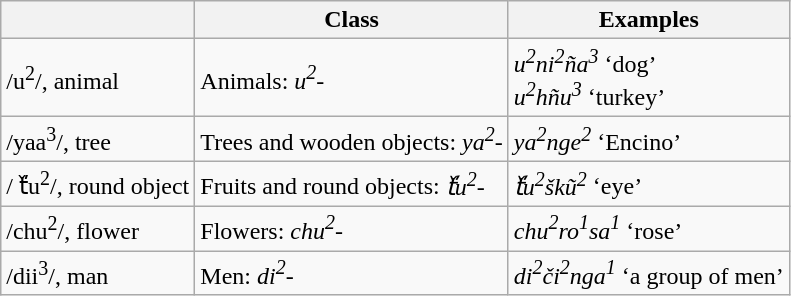<table class="wikitable">
<tr>
<th></th>
<th>Class</th>
<th>Examples</th>
</tr>
<tr>
<td>/u<sup>2</sup>/,  animal</td>
<td>Animals: <em>u<sup>2</sup>-</em></td>
<td><em>u<sup>2</sup>ni<sup>2</sup>ña<sup>3</sup></em>  ‘dog’<br><em>u<sup>2</sup>hñu<sup>3</sup></em> ‘turkey’</td>
</tr>
<tr>
<td>/yaa<sup>3</sup>/,  tree</td>
<td>Trees and wooden  objects: <em>ya<sup>2</sup>-</em></td>
<td><em>ya<sup>2</sup>nge<sup>2</sup></em> ‘Encino’</td>
</tr>
<tr>
<td>/ ť̌u<sup>2</sup>/,  round object</td>
<td>Fruits and round  objects: <em>ť̌u<sup>2</sup>-</em></td>
<td><em>ť̌u<sup>2</sup>škũ<sup>2</sup></em> ‘eye’</td>
</tr>
<tr>
<td>/chu<sup>2</sup>/,  flower</td>
<td>Flowers: <em>chu<sup>2</sup>-</em></td>
<td><em>chu<sup>2</sup>ro<sup>1</sup>sa<sup>1</sup></em>  ‘rose’</td>
</tr>
<tr>
<td>/dii<sup>3</sup>/,  man</td>
<td>Men: <em>di<sup>2</sup>-</em></td>
<td><em>di<sup>2</sup>či<sup>2</sup>nga<sup>1</sup></em> ‘a group of men’</td>
</tr>
</table>
